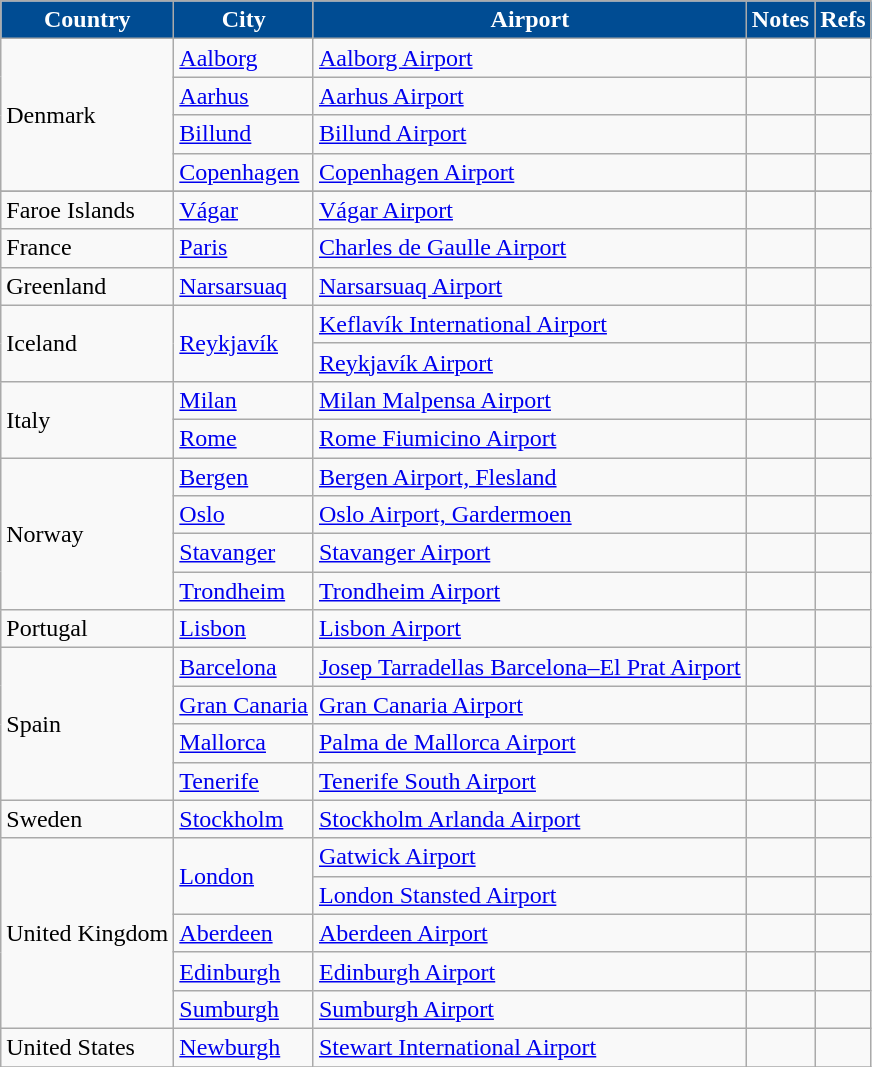<table class="wikitable sortable">
<tr>
<th style="background:#004C93; color:white;">Country</th>
<th style="background:#004C93; color:white;">City</th>
<th style="background:#004C93; color:white;">Airport</th>
<th style="background:#004C93; color:white;">Notes</th>
<th style="background:#004C93; color:white;">Refs</th>
</tr>
<tr>
<td rowspan="4">Denmark</td>
<td><a href='#'>Aalborg</a></td>
<td><a href='#'>Aalborg Airport</a></td>
<td></td>
<td></td>
</tr>
<tr>
<td><a href='#'>Aarhus</a></td>
<td><a href='#'>Aarhus Airport</a></td>
<td></td>
<td></td>
</tr>
<tr>
<td><a href='#'>Billund</a></td>
<td><a href='#'>Billund Airport</a></td>
<td></td>
<td></td>
</tr>
<tr>
<td><a href='#'>Copenhagen</a></td>
<td><a href='#'>Copenhagen Airport</a></td>
<td></td>
<td></td>
</tr>
<tr>
</tr>
<tr>
<td>Faroe Islands</td>
<td><a href='#'>Vágar</a></td>
<td><a href='#'>Vágar Airport</a></td>
<td></td>
<td></td>
</tr>
<tr>
<td>France</td>
<td><a href='#'>Paris</a></td>
<td><a href='#'>Charles de Gaulle Airport</a></td>
<td></td>
<td></td>
</tr>
<tr>
<td>Greenland</td>
<td><a href='#'>Narsarsuaq</a></td>
<td><a href='#'>Narsarsuaq Airport</a></td>
<td></td>
<td></td>
</tr>
<tr>
<td rowspan="2">Iceland</td>
<td rowspan="2"><a href='#'>Reykjavík</a></td>
<td><a href='#'>Keflavík International Airport</a></td>
<td></td>
<td></td>
</tr>
<tr>
<td><a href='#'>Reykjavík Airport</a></td>
<td></td>
<td></td>
</tr>
<tr>
<td rowspan="2">Italy</td>
<td><a href='#'>Milan</a></td>
<td><a href='#'>Milan Malpensa Airport</a></td>
<td></td>
<td></td>
</tr>
<tr>
<td><a href='#'>Rome</a></td>
<td><a href='#'>Rome Fiumicino Airport</a></td>
<td></td>
<td></td>
</tr>
<tr>
<td rowspan="4">Norway</td>
<td><a href='#'>Bergen</a></td>
<td><a href='#'>Bergen Airport, Flesland</a></td>
<td></td>
<td></td>
</tr>
<tr>
<td><a href='#'>Oslo</a></td>
<td><a href='#'>Oslo Airport, Gardermoen</a></td>
<td></td>
<td></td>
</tr>
<tr>
<td><a href='#'>Stavanger</a></td>
<td><a href='#'>Stavanger Airport</a></td>
<td></td>
<td></td>
</tr>
<tr>
<td><a href='#'>Trondheim</a></td>
<td><a href='#'>Trondheim Airport</a></td>
<td></td>
<td></td>
</tr>
<tr>
<td>Portugal</td>
<td><a href='#'>Lisbon</a></td>
<td><a href='#'>Lisbon Airport</a></td>
<td></td>
<td></td>
</tr>
<tr>
<td rowspan="4">Spain</td>
<td><a href='#'>Barcelona</a></td>
<td><a href='#'>Josep Tarradellas Barcelona–El Prat Airport</a></td>
<td></td>
<td></td>
</tr>
<tr>
<td><a href='#'>Gran Canaria</a></td>
<td><a href='#'>Gran Canaria Airport</a></td>
<td></td>
<td></td>
</tr>
<tr>
<td><a href='#'>Mallorca</a></td>
<td><a href='#'>Palma de Mallorca Airport</a></td>
<td></td>
<td></td>
</tr>
<tr>
<td><a href='#'>Tenerife</a></td>
<td><a href='#'>Tenerife South Airport</a></td>
<td></td>
<td></td>
</tr>
<tr>
<td>Sweden</td>
<td><a href='#'>Stockholm</a></td>
<td><a href='#'>Stockholm Arlanda Airport</a></td>
<td></td>
<td></td>
</tr>
<tr>
<td rowspan="5">United Kingdom</td>
<td rowspan="2"><a href='#'>London</a></td>
<td><a href='#'>Gatwick Airport</a></td>
<td></td>
<td></td>
</tr>
<tr>
<td><a href='#'>London Stansted Airport</a></td>
<td></td>
<td></td>
</tr>
<tr>
<td><a href='#'>Aberdeen</a></td>
<td><a href='#'>Aberdeen Airport</a></td>
<td></td>
<td></td>
</tr>
<tr>
<td><a href='#'>Edinburgh</a></td>
<td><a href='#'>Edinburgh Airport</a></td>
<td></td>
<td></td>
</tr>
<tr>
<td><a href='#'>Sumburgh</a></td>
<td><a href='#'>Sumburgh Airport</a></td>
<td></td>
<td></td>
</tr>
<tr>
<td>United States</td>
<td><a href='#'>Newburgh</a></td>
<td><a href='#'>Stewart International Airport</a></td>
<td></td>
<td></td>
</tr>
<tr>
</tr>
</table>
